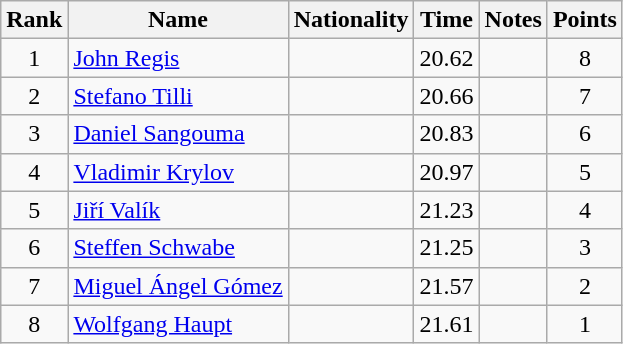<table class="wikitable sortable" style="text-align:center">
<tr>
<th>Rank</th>
<th>Name</th>
<th>Nationality</th>
<th>Time</th>
<th>Notes</th>
<th>Points</th>
</tr>
<tr>
<td>1</td>
<td align=left><a href='#'>John Regis</a></td>
<td align=left></td>
<td>20.62</td>
<td></td>
<td>8</td>
</tr>
<tr>
<td>2</td>
<td align=left><a href='#'>Stefano Tilli</a></td>
<td align=left></td>
<td>20.66</td>
<td></td>
<td>7</td>
</tr>
<tr>
<td>3</td>
<td align=left><a href='#'>Daniel Sangouma</a></td>
<td align=left></td>
<td>20.83</td>
<td></td>
<td>6</td>
</tr>
<tr>
<td>4</td>
<td align=left><a href='#'>Vladimir Krylov</a></td>
<td align=left></td>
<td>20.97</td>
<td></td>
<td>5</td>
</tr>
<tr>
<td>5</td>
<td align=left><a href='#'>Jiří Valík</a></td>
<td align=left></td>
<td>21.23</td>
<td></td>
<td>4</td>
</tr>
<tr>
<td>6</td>
<td align=left><a href='#'>Steffen Schwabe</a></td>
<td align=left></td>
<td>21.25</td>
<td></td>
<td>3</td>
</tr>
<tr>
<td>7</td>
<td align=left><a href='#'>Miguel Ángel Gómez</a></td>
<td align=left></td>
<td>21.57</td>
<td></td>
<td>2</td>
</tr>
<tr>
<td>8</td>
<td align=left><a href='#'>Wolfgang Haupt</a></td>
<td align=left></td>
<td>21.61</td>
<td></td>
<td>1</td>
</tr>
</table>
